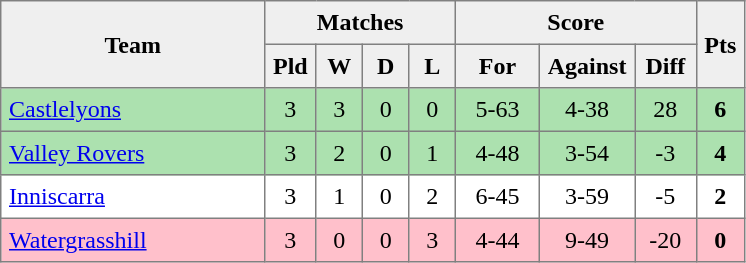<table style=border-collapse:collapse border=1 cellspacing=0 cellpadding=5>
<tr align=center bgcolor=#efefef>
<th rowspan=2 width=165>Team</th>
<th colspan=4>Matches</th>
<th colspan=3>Score</th>
<th rowspan=2width=20>Pts</th>
</tr>
<tr align=center bgcolor=#efefef>
<th width=20>Pld</th>
<th width=20>W</th>
<th width=20>D</th>
<th width=20>L</th>
<th width=45>For</th>
<th width=45>Against</th>
<th width=30>Diff</th>
</tr>
<tr align=center style="background:#ACE1AF;">
<td style="text-align:left;"><a href='#'>Castlelyons</a></td>
<td>3</td>
<td>3</td>
<td>0</td>
<td>0</td>
<td>5-63</td>
<td>4-38</td>
<td>28</td>
<td><strong>6</strong></td>
</tr>
<tr align=center style="background:#ACE1AF;">
<td style="text-align:left;"><a href='#'>Valley Rovers</a></td>
<td>3</td>
<td>2</td>
<td>0</td>
<td>1</td>
<td>4-48</td>
<td>3-54</td>
<td>-3</td>
<td><strong>4</strong></td>
</tr>
<tr align=center>
<td style="text-align:left;"><a href='#'>Inniscarra</a></td>
<td>3</td>
<td>1</td>
<td>0</td>
<td>2</td>
<td>6-45</td>
<td>3-59</td>
<td>-5</td>
<td><strong>2</strong></td>
</tr>
<tr align=center style="background:#FFC0CB;">
<td style="text-align:left;"><a href='#'>Watergrasshill</a></td>
<td>3</td>
<td>0</td>
<td>0</td>
<td>3</td>
<td>4-44</td>
<td>9-49</td>
<td>-20</td>
<td><strong>0</strong></td>
</tr>
</table>
